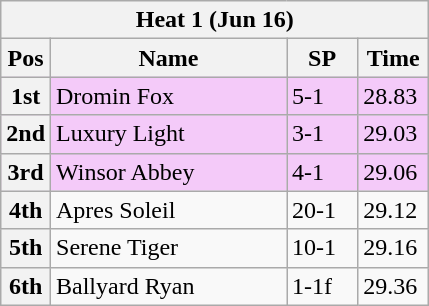<table class="wikitable">
<tr>
<th colspan="6">Heat 1 (Jun 16)</th>
</tr>
<tr>
<th width=20>Pos</th>
<th width=150>Name</th>
<th width=40>SP</th>
<th width=40>Time</th>
</tr>
<tr style="background: #f4caf9;">
<th>1st</th>
<td>Dromin Fox</td>
<td>5-1</td>
<td>28.83</td>
</tr>
<tr style="background: #f4caf9;">
<th>2nd</th>
<td>Luxury Light</td>
<td>3-1</td>
<td>29.03</td>
</tr>
<tr style="background: #f4caf9;">
<th>3rd</th>
<td>Winsor Abbey</td>
<td>4-1</td>
<td>29.06</td>
</tr>
<tr>
<th>4th</th>
<td>Apres Soleil</td>
<td>20-1</td>
<td>29.12</td>
</tr>
<tr>
<th>5th</th>
<td>Serene Tiger</td>
<td>10-1</td>
<td>29.16</td>
</tr>
<tr>
<th>6th</th>
<td>Ballyard Ryan</td>
<td>1-1f</td>
<td>29.36</td>
</tr>
</table>
